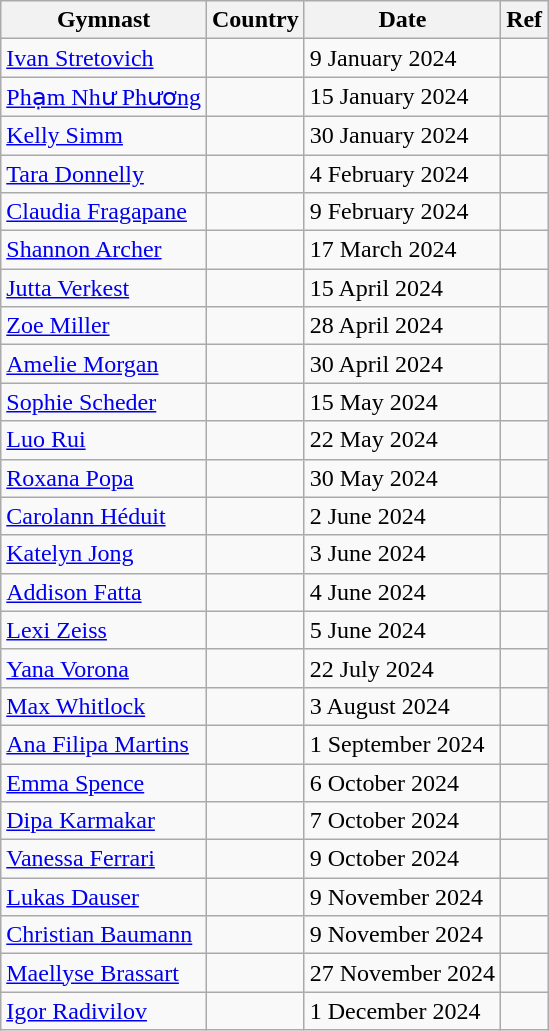<table class="wikitable">
<tr>
<th>Gymnast</th>
<th>Country</th>
<th>Date</th>
<th>Ref</th>
</tr>
<tr>
<td><a href='#'>Ivan Stretovich</a></td>
<td></td>
<td>9 January 2024</td>
<td></td>
</tr>
<tr>
<td><a href='#'>Phạm Như Phương</a></td>
<td></td>
<td>15 January 2024</td>
<td></td>
</tr>
<tr>
<td><a href='#'>Kelly Simm</a></td>
<td></td>
<td>30 January 2024</td>
<td></td>
</tr>
<tr>
<td><a href='#'>Tara Donnelly</a></td>
<td></td>
<td>4 February 2024</td>
<td></td>
</tr>
<tr>
<td><a href='#'>Claudia Fragapane</a></td>
<td></td>
<td>9 February 2024</td>
<td></td>
</tr>
<tr>
<td><a href='#'>Shannon Archer</a></td>
<td></td>
<td>17 March 2024</td>
<td></td>
</tr>
<tr>
<td><a href='#'>Jutta Verkest</a></td>
<td></td>
<td>15 April 2024</td>
<td></td>
</tr>
<tr>
<td><a href='#'>Zoe Miller</a></td>
<td></td>
<td>28 April 2024</td>
<td></td>
</tr>
<tr>
<td><a href='#'>Amelie Morgan</a></td>
<td></td>
<td>30 April 2024</td>
<td></td>
</tr>
<tr>
<td><a href='#'>Sophie Scheder</a></td>
<td></td>
<td>15 May 2024</td>
<td></td>
</tr>
<tr>
<td><a href='#'>Luo Rui</a></td>
<td></td>
<td>22 May 2024</td>
<td></td>
</tr>
<tr>
<td><a href='#'>Roxana Popa</a></td>
<td></td>
<td>30 May 2024</td>
<td></td>
</tr>
<tr>
<td><a href='#'>Carolann Héduit</a></td>
<td></td>
<td>2 June 2024</td>
<td></td>
</tr>
<tr>
<td><a href='#'>Katelyn Jong</a></td>
<td></td>
<td>3 June 2024</td>
<td></td>
</tr>
<tr>
<td><a href='#'>Addison Fatta</a></td>
<td></td>
<td>4 June 2024</td>
<td></td>
</tr>
<tr>
<td><a href='#'>Lexi Zeiss</a></td>
<td></td>
<td>5 June 2024</td>
<td></td>
</tr>
<tr>
<td><a href='#'>Yana Vorona</a></td>
<td></td>
<td>22 July 2024</td>
<td></td>
</tr>
<tr>
<td><a href='#'>Max Whitlock</a></td>
<td></td>
<td>3 August 2024</td>
<td></td>
</tr>
<tr>
<td><a href='#'>Ana Filipa Martins</a></td>
<td></td>
<td>1 September 2024</td>
<td></td>
</tr>
<tr>
<td><a href='#'>Emma Spence</a></td>
<td></td>
<td>6 October 2024</td>
<td></td>
</tr>
<tr>
<td><a href='#'>Dipa Karmakar</a></td>
<td></td>
<td>7 October 2024</td>
<td></td>
</tr>
<tr>
<td><a href='#'>Vanessa Ferrari</a></td>
<td></td>
<td>9 October 2024</td>
<td></td>
</tr>
<tr>
<td><a href='#'>Lukas Dauser</a></td>
<td></td>
<td>9 November 2024</td>
<td></td>
</tr>
<tr>
<td><a href='#'>Christian Baumann</a></td>
<td></td>
<td>9 November 2024</td>
<td></td>
</tr>
<tr>
<td><a href='#'>Maellyse Brassart</a></td>
<td></td>
<td>27 November 2024</td>
<td></td>
</tr>
<tr>
<td><a href='#'>Igor Radivilov</a></td>
<td></td>
<td>1 December 2024</td>
<td></td>
</tr>
</table>
